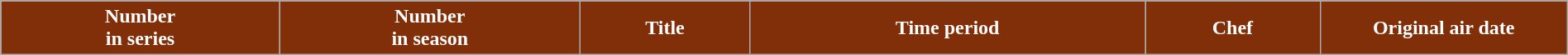<table class="wikitable plainrowheaders" style="width:100%;margin:auto;">
<tr>
<th scope="col" style="background-color: #812f09; color: #ffffff;">Number<br>in series</th>
<th scope="col" style="background-color: #812f09; color: #ffffff;">Number<br>in season</th>
<th scope="col" style="background-color: #812f09; color: #ffffff;">Title</th>
<th scope="col" style="background-color: #812f09; color: #ffffff;">Time period</th>
<th scope="col" style="background-color: #812f09; color: #ffffff;">Chef</th>
<th scope="col" style="background-color: #812f09; color: #ffffff; width:12em;">Original air date<br>




</th>
</tr>
</table>
